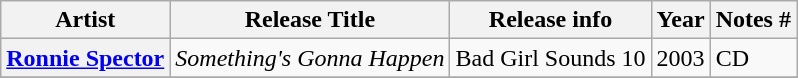<table class="wikitable plainrowheaders sortable">
<tr>
<th scope="col" class="unsortable">Artist</th>
<th scope="col">Release Title</th>
<th scope="col">Release info</th>
<th scope="col">Year</th>
<th scope="col" class="unsortable">Notes #</th>
</tr>
<tr>
<th scope="row"><a href='#'>Ronnie Spector</a></th>
<td><em>Something's Gonna Happen</em></td>
<td>Bad Girl Sounds 10</td>
<td>2003</td>
<td>CD</td>
</tr>
<tr>
</tr>
</table>
